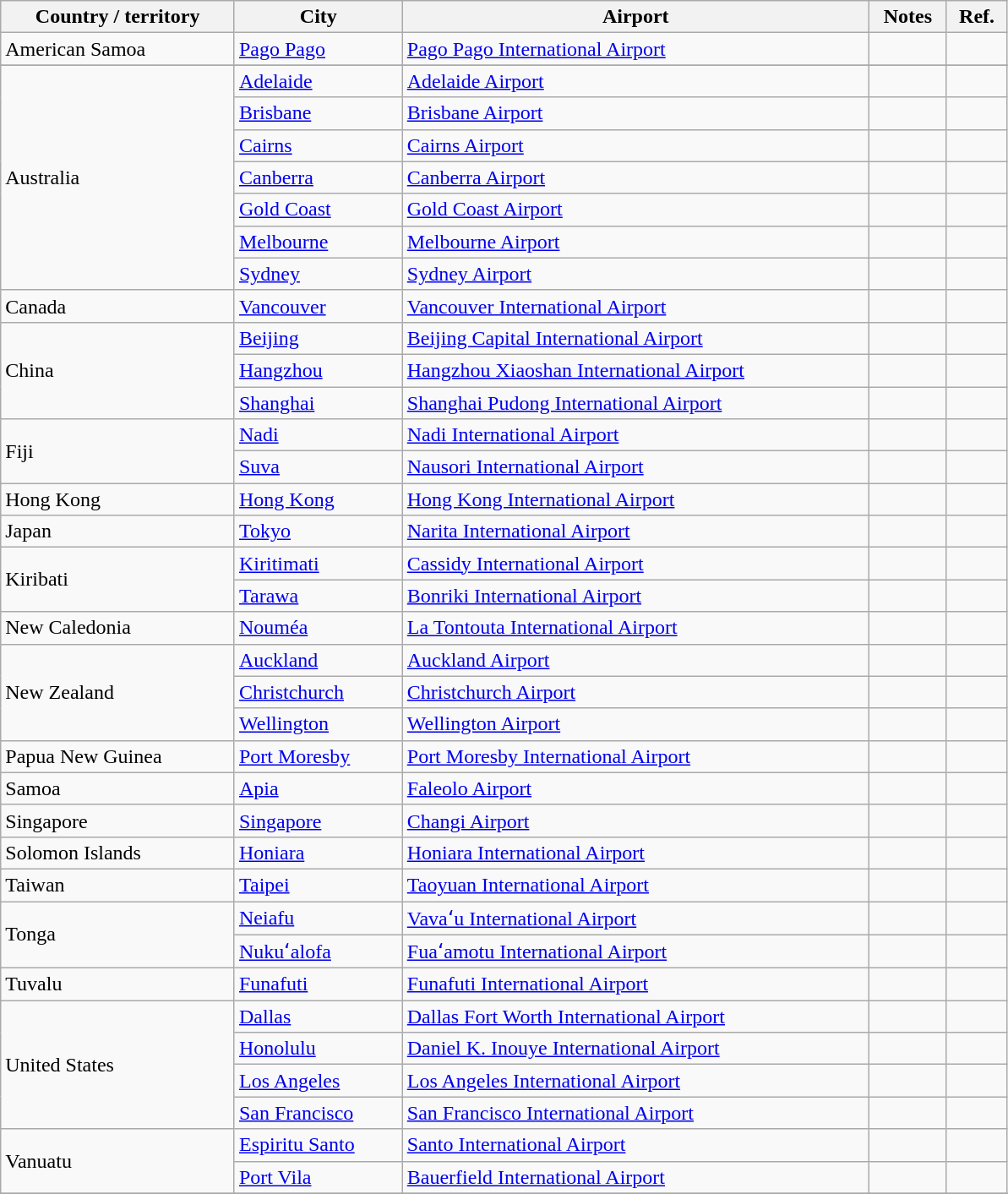<table class="wikitable" width="795" align=center>
<tr>
<th>Country / territory</th>
<th>City</th>
<th>Airport</th>
<th>Notes</th>
<th>Ref.</th>
</tr>
<tr>
<td>American Samoa</td>
<td><a href='#'>Pago Pago</a></td>
<td><a href='#'>Pago Pago International Airport</a></td>
<td></td>
<td align=center></td>
</tr>
<tr>
</tr>
<tr>
<td rowspan="7">Australia</td>
<td><a href='#'>Adelaide</a></td>
<td><a href='#'>Adelaide Airport</a></td>
<td align=center></td>
<td align=center></td>
</tr>
<tr>
<td><a href='#'>Brisbane</a></td>
<td><a href='#'>Brisbane Airport</a></td>
<td align=center></td>
<td align=center></td>
</tr>
<tr>
<td><a href='#'>Cairns</a></td>
<td><a href='#'>Cairns Airport</a></td>
<td></td>
<td align=center></td>
</tr>
<tr>
<td><a href='#'>Canberra</a></td>
<td><a href='#'>Canberra Airport</a></td>
<td align=center></td>
<td align=center></td>
</tr>
<tr>
<td><a href='#'>Gold Coast</a></td>
<td><a href='#'>Gold Coast Airport</a></td>
<td></td>
<td align=center></td>
</tr>
<tr>
<td><a href='#'>Melbourne</a></td>
<td><a href='#'>Melbourne Airport</a></td>
<td align=center></td>
<td align=center></td>
</tr>
<tr>
<td><a href='#'>Sydney</a></td>
<td><a href='#'>Sydney Airport</a></td>
<td align=center></td>
<td align=center></td>
</tr>
<tr>
<td>Canada</td>
<td><a href='#'>Vancouver</a></td>
<td><a href='#'>Vancouver International Airport</a></td>
<td align=center></td>
<td align=center></td>
</tr>
<tr>
<td rowspan="3">China</td>
<td><a href='#'>Beijing</a></td>
<td><a href='#'>Beijing Capital International Airport</a></td>
<td></td>
<td align=center></td>
</tr>
<tr>
<td><a href='#'>Hangzhou</a></td>
<td><a href='#'>Hangzhou Xiaoshan International Airport</a></td>
<td></td>
<td align=center></td>
</tr>
<tr>
<td><a href='#'>Shanghai</a></td>
<td><a href='#'>Shanghai Pudong International Airport</a></td>
<td></td>
<td align=center></td>
</tr>
<tr>
<td rowspan="2">Fiji</td>
<td><a href='#'>Nadi</a></td>
<td><a href='#'>Nadi International Airport</a></td>
<td></td>
<td align=center></td>
</tr>
<tr>
<td><a href='#'>Suva</a></td>
<td><a href='#'>Nausori International Airport</a></td>
<td></td>
<td align=center></td>
</tr>
<tr>
<td>Hong Kong</td>
<td><a href='#'>Hong Kong</a></td>
<td><a href='#'>Hong Kong International Airport</a></td>
<td align=center></td>
<td align=center></td>
</tr>
<tr>
<td>Japan</td>
<td><a href='#'>Tokyo</a></td>
<td><a href='#'>Narita International Airport</a></td>
<td align=center></td>
<td align=center></td>
</tr>
<tr>
<td rowspan="2">Kiribati</td>
<td><a href='#'>Kiritimati</a></td>
<td><a href='#'>Cassidy International Airport</a></td>
<td align=center></td>
<td align=center></td>
</tr>
<tr>
<td><a href='#'>Tarawa</a></td>
<td><a href='#'>Bonriki International Airport</a></td>
<td align=center></td>
<td align=center></td>
</tr>
<tr>
<td>New Caledonia</td>
<td><a href='#'>Nouméa</a></td>
<td><a href='#'>La Tontouta International Airport</a></td>
<td align=center></td>
<td align=center></td>
</tr>
<tr>
<td rowspan="3">New Zealand</td>
<td><a href='#'>Auckland</a></td>
<td><a href='#'>Auckland Airport</a></td>
<td align=center></td>
<td align=center></td>
</tr>
<tr>
<td><a href='#'>Christchurch</a></td>
<td><a href='#'>Christchurch Airport</a></td>
<td align=center></td>
<td align=center></td>
</tr>
<tr>
<td><a href='#'>Wellington</a></td>
<td><a href='#'>Wellington Airport</a></td>
<td align=center></td>
<td align=center></td>
</tr>
<tr>
<td>Papua New Guinea</td>
<td><a href='#'>Port Moresby</a></td>
<td><a href='#'>Port Moresby International Airport</a></td>
<td></td>
<td align=center></td>
</tr>
<tr>
<td>Samoa</td>
<td><a href='#'>Apia</a></td>
<td><a href='#'>Faleolo Airport</a></td>
<td align=center></td>
<td align=center></td>
</tr>
<tr>
<td>Singapore</td>
<td><a href='#'>Singapore</a></td>
<td><a href='#'>Changi Airport</a></td>
<td align=center></td>
<td align=center></td>
</tr>
<tr>
<td>Solomon Islands</td>
<td><a href='#'>Honiara</a></td>
<td><a href='#'>Honiara International Airport</a></td>
<td align=center></td>
<td align=center></td>
</tr>
<tr>
<td>Taiwan</td>
<td><a href='#'>Taipei</a></td>
<td><a href='#'>Taoyuan International Airport</a></td>
<td></td>
<td align=center></td>
</tr>
<tr>
<td rowspan="2">Tonga</td>
<td><a href='#'>Neiafu</a></td>
<td><a href='#'>Vavaʻu International Airport</a></td>
<td></td>
<td align=center></td>
</tr>
<tr>
<td><a href='#'>Nukuʻalofa</a></td>
<td><a href='#'>Fuaʻamotu International Airport</a></td>
<td align=center></td>
<td align=center></td>
</tr>
<tr>
<td>Tuvalu</td>
<td><a href='#'>Funafuti</a></td>
<td><a href='#'>Funafuti International Airport</a></td>
<td align=center></td>
<td align=center></td>
</tr>
<tr>
<td rowspan="4">United States</td>
<td><a href='#'>Dallas</a></td>
<td><a href='#'>Dallas Fort Worth International Airport</a></td>
<td align=center></td>
<td align=center></td>
</tr>
<tr>
<td><a href='#'>Honolulu</a></td>
<td><a href='#'>Daniel K. Inouye International Airport</a></td>
<td align=center></td>
<td align=center></td>
</tr>
<tr>
<td><a href='#'>Los Angeles</a></td>
<td><a href='#'>Los Angeles International Airport</a></td>
<td align=center></td>
<td align=center></td>
</tr>
<tr>
<td><a href='#'>San Francisco</a></td>
<td><a href='#'>San Francisco International Airport</a></td>
<td align=center></td>
<td align=center></td>
</tr>
<tr>
<td rowspan="2">Vanuatu</td>
<td><a href='#'>Espiritu Santo</a></td>
<td><a href='#'>Santo International Airport</a></td>
<td></td>
<td align=center></td>
</tr>
<tr>
<td><a href='#'>Port Vila</a></td>
<td><a href='#'>Bauerfield International Airport</a></td>
<td align=center></td>
<td align=center></td>
</tr>
<tr>
</tr>
</table>
